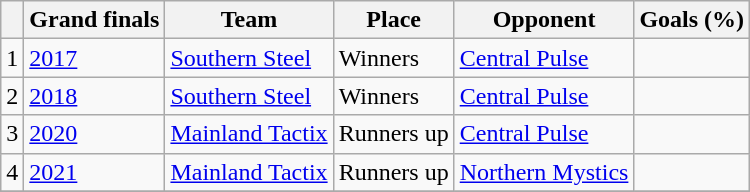<table class="wikitable collapsible">
<tr>
<th></th>
<th>Grand finals</th>
<th>Team</th>
<th>Place</th>
<th>Opponent</th>
<th>Goals (%)</th>
</tr>
<tr>
<td>1</td>
<td><a href='#'>2017</a></td>
<td><a href='#'>Southern Steel</a></td>
<td>Winners</td>
<td><a href='#'>Central Pulse</a></td>
<td></td>
</tr>
<tr>
<td>2</td>
<td><a href='#'>2018</a></td>
<td><a href='#'>Southern Steel</a></td>
<td>Winners</td>
<td><a href='#'>Central Pulse</a></td>
<td></td>
</tr>
<tr>
<td>3</td>
<td><a href='#'>2020</a></td>
<td><a href='#'>Mainland Tactix</a></td>
<td>Runners up</td>
<td><a href='#'>Central Pulse</a></td>
<td></td>
</tr>
<tr>
<td>4</td>
<td><a href='#'>2021</a></td>
<td><a href='#'>Mainland Tactix</a></td>
<td>Runners up</td>
<td><a href='#'>Northern Mystics</a></td>
<td></td>
</tr>
<tr>
</tr>
</table>
